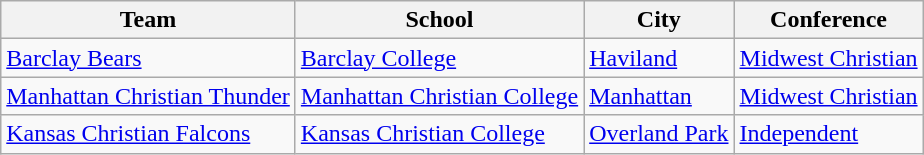<table class="sortable wikitable">
<tr>
<th>Team</th>
<th>School</th>
<th>City</th>
<th>Conference</th>
</tr>
<tr>
<td><a href='#'>Barclay Bears</a></td>
<td><a href='#'>Barclay College</a></td>
<td><a href='#'>Haviland</a></td>
<td><a href='#'>Midwest Christian</a></td>
</tr>
<tr>
<td><a href='#'>Manhattan Christian Thunder</a></td>
<td><a href='#'>Manhattan Christian College</a></td>
<td><a href='#'>Manhattan</a></td>
<td><a href='#'>Midwest Christian</a></td>
</tr>
<tr>
<td><a href='#'>Kansas Christian Falcons</a></td>
<td><a href='#'>Kansas Christian College</a></td>
<td><a href='#'>Overland Park</a></td>
<td><a href='#'>Independent</a></td>
</tr>
</table>
